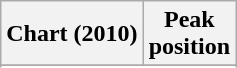<table class="wikitable sortable">
<tr>
<th>Chart (2010)</th>
<th>Peak<br>position</th>
</tr>
<tr>
</tr>
<tr>
</tr>
<tr>
</tr>
</table>
